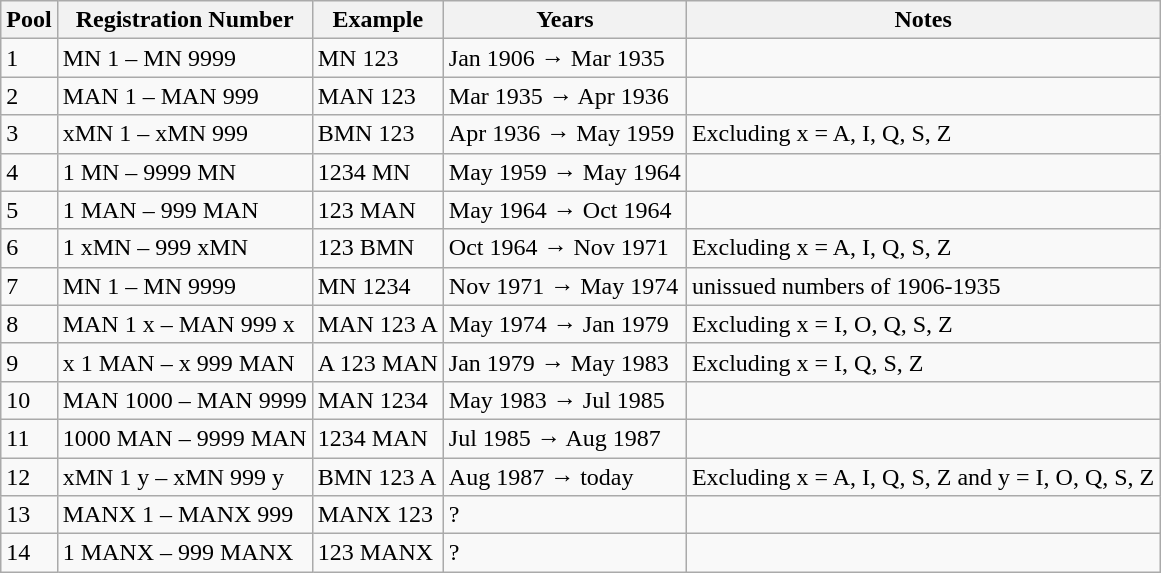<table class="wikitable">
<tr>
<th>Pool</th>
<th>Registration Number</th>
<th>Example</th>
<th>Years</th>
<th>Notes</th>
</tr>
<tr>
<td>1</td>
<td>MN 1 – MN 9999</td>
<td>MN 123</td>
<td>Jan 1906 → Mar 1935</td>
<td></td>
</tr>
<tr>
<td>2</td>
<td>MAN 1 – MAN 999</td>
<td>MAN 123</td>
<td>Mar 1935 → Apr 1936</td>
<td></td>
</tr>
<tr>
<td>3</td>
<td>xMN 1 – xMN 999</td>
<td>BMN 123</td>
<td>Apr 1936 → May 1959</td>
<td>Excluding x = A, I, Q, S, Z</td>
</tr>
<tr>
<td>4</td>
<td>1 MN – 9999 MN</td>
<td>1234 MN</td>
<td>May 1959 → May 1964</td>
<td></td>
</tr>
<tr>
<td>5</td>
<td>1 MAN – 999 MAN</td>
<td>123 MAN</td>
<td>May 1964 → Oct 1964</td>
<td></td>
</tr>
<tr>
<td>6</td>
<td>1 xMN – 999 xMN</td>
<td>123 BMN</td>
<td>Oct 1964 → Nov 1971</td>
<td>Excluding x = A, I, Q, S, Z</td>
</tr>
<tr>
<td>7</td>
<td>MN 1 – MN 9999</td>
<td>MN 1234</td>
<td>Nov 1971 → May 1974</td>
<td>unissued numbers of 1906-1935</td>
</tr>
<tr>
<td>8</td>
<td>MAN 1 x – MAN 999 x</td>
<td>MAN 123 A</td>
<td>May 1974 → Jan 1979</td>
<td>Excluding x = I, O, Q, S, Z</td>
</tr>
<tr>
<td>9</td>
<td>x 1 MAN – x 999 MAN</td>
<td>A 123 MAN</td>
<td>Jan 1979 → May 1983</td>
<td>Excluding x = I, Q, S, Z</td>
</tr>
<tr>
<td>10</td>
<td>MAN 1000 – MAN 9999</td>
<td>MAN 1234</td>
<td>May 1983 → Jul 1985</td>
<td></td>
</tr>
<tr>
<td>11</td>
<td>1000 MAN – 9999 MAN</td>
<td>1234 MAN</td>
<td>Jul 1985 → Aug 1987</td>
<td></td>
</tr>
<tr>
<td>12</td>
<td>xMN 1 y – xMN 999 y</td>
<td>BMN 123 A</td>
<td>Aug 1987 → today</td>
<td>Excluding x = A, I, Q, S, Z and y = I, O, Q, S, Z</td>
</tr>
<tr>
<td>13</td>
<td>MANX 1 – MANX 999</td>
<td>MANX 123</td>
<td>?</td>
<td></td>
</tr>
<tr>
<td>14</td>
<td>1 MANX – 999 MANX</td>
<td>123 MANX</td>
<td>?</td>
<td></td>
</tr>
</table>
